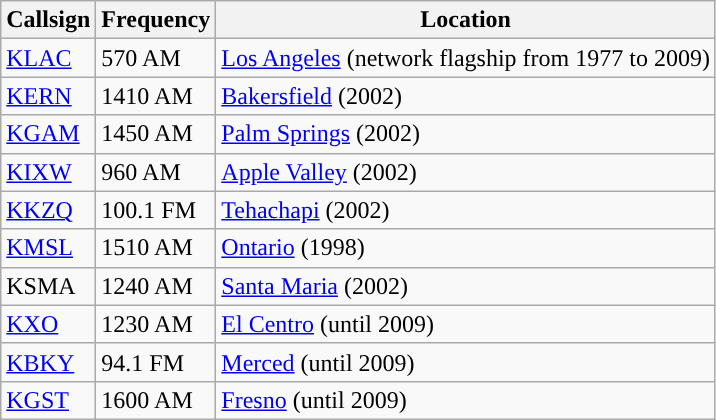<table class="wikitable">
<tr>
<th>Callsign</th>
<th>Frequency</th>
<th>Location</th>
</tr>
<tr>
<td><a href='#'>KLAC</a></td>
<td>570 AM</td>
<td><a href='#'>Los Angeles</a> (network flagship from 1977 to 2009)</td>
</tr>
<tr>
<td><a href='#'>KERN</a></td>
<td>1410 AM</td>
<td><a href='#'>Bakersfield</a> (2002)</td>
</tr>
<tr>
<td><a href='#'>KGAM</a></td>
<td>1450 AM</td>
<td><a href='#'>Palm Springs</a> (2002)</td>
</tr>
<tr>
<td><a href='#'>KIXW</a></td>
<td>960 AM</td>
<td><a href='#'>Apple Valley</a> (2002)</td>
</tr>
<tr>
<td><a href='#'>KKZQ</a></td>
<td>100.1 FM</td>
<td><a href='#'>Tehachapi</a> (2002)</td>
</tr>
<tr>
<td><a href='#'>KMSL</a></td>
<td>1510 AM</td>
<td><a href='#'>Ontario</a> (1998)</td>
</tr>
<tr>
<td>KSMA</td>
<td>1240 AM</td>
<td><a href='#'>Santa Maria</a> (2002)</td>
</tr>
<tr>
<td><a href='#'>KXO</a></td>
<td>1230 AM</td>
<td><a href='#'>El Centro</a> (until 2009)</td>
</tr>
<tr>
<td><a href='#'>KBKY</a></td>
<td>94.1 FM</td>
<td><a href='#'>Merced</a> (until 2009)</td>
</tr>
<tr>
<td><a href='#'>KGST</a></td>
<td>1600 AM</td>
<td><a href='#'>Fresno</a> (until 2009)</td>
</tr>
</table>
